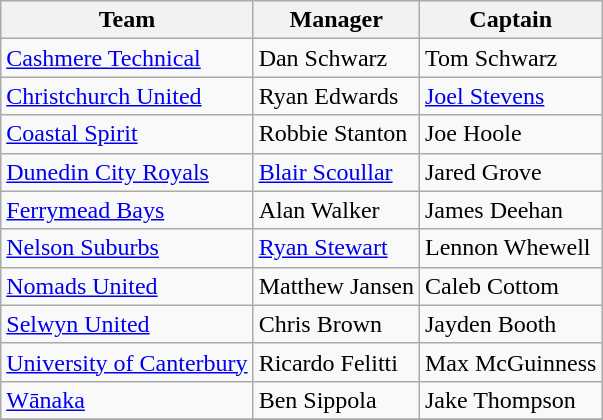<table class="wikitable sortable" style="text-align: left;">
<tr>
<th>Team</th>
<th>Manager</th>
<th>Captain</th>
</tr>
<tr>
<td><a href='#'>Cashmere Technical</a></td>
<td> Dan Schwarz</td>
<td> Tom Schwarz</td>
</tr>
<tr>
<td><a href='#'>Christchurch United</a></td>
<td> Ryan Edwards</td>
<td> <a href='#'>Joel Stevens</a></td>
</tr>
<tr>
<td><a href='#'>Coastal Spirit</a></td>
<td> Robbie Stanton</td>
<td> Joe Hoole</td>
</tr>
<tr>
<td><a href='#'>Dunedin City Royals</a></td>
<td> <a href='#'>Blair Scoullar</a></td>
<td> Jared Grove</td>
</tr>
<tr>
<td><a href='#'>Ferrymead Bays</a></td>
<td> Alan Walker</td>
<td> James Deehan</td>
</tr>
<tr>
<td><a href='#'>Nelson Suburbs</a></td>
<td> <a href='#'>Ryan Stewart</a></td>
<td> Lennon Whewell</td>
</tr>
<tr>
<td><a href='#'>Nomads United</a></td>
<td> Matthew Jansen</td>
<td> Caleb Cottom</td>
</tr>
<tr>
<td><a href='#'>Selwyn United</a></td>
<td> Chris Brown</td>
<td> Jayden Booth</td>
</tr>
<tr>
<td><a href='#'>University of Canterbury</a></td>
<td> Ricardo Felitti</td>
<td> Max McGuinness</td>
</tr>
<tr>
<td><a href='#'>Wānaka</a></td>
<td> Ben Sippola</td>
<td> Jake Thompson</td>
</tr>
<tr>
</tr>
</table>
